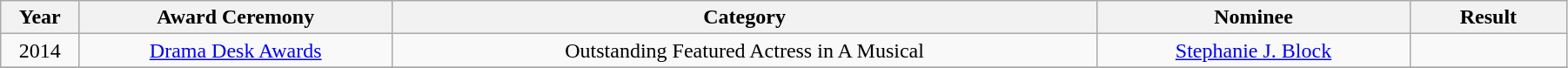<table class="wikitable" width="95%" style="text-align: center">
<tr>
<th width="5%">Year</th>
<th width="20%">Award Ceremony</th>
<th width="45%">Category</th>
<th width="20%">Nominee</th>
<th width="10%">Result</th>
</tr>
<tr>
<td>2014</td>
<td><a href='#'>Drama Desk Awards</a></td>
<td>Outstanding Featured Actress in A Musical</td>
<td><a href='#'>Stephanie J. Block</a></td>
<td></td>
</tr>
<tr>
</tr>
</table>
